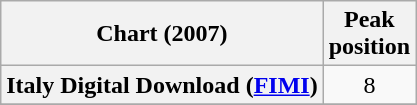<table class="wikitable sortable plainrowheaders">
<tr>
<th>Chart (2007)</th>
<th>Peak<br>position</th>
</tr>
<tr>
<th scope="row">Italy Digital Download (<a href='#'>FIMI</a>)</th>
<td style="text-align:center;">8</td>
</tr>
<tr>
</tr>
</table>
